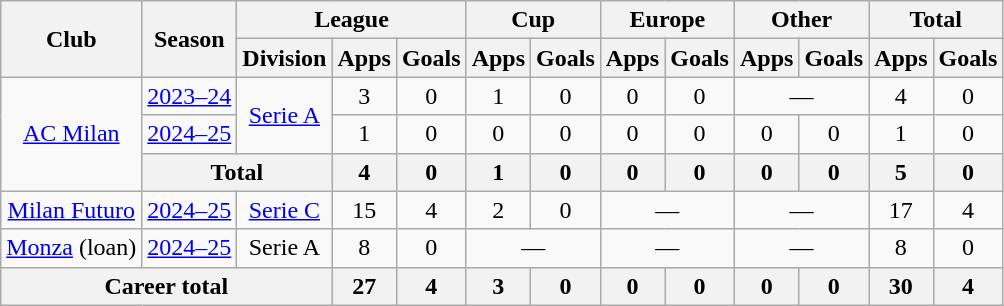<table class="wikitable" style="text-align:center">
<tr>
<th rowspan="2">Club</th>
<th rowspan="2">Season</th>
<th colspan="3">League</th>
<th colspan="2">Cup</th>
<th colspan="2">Europe</th>
<th colspan="2">Other</th>
<th colspan="2">Total</th>
</tr>
<tr>
<th>Division</th>
<th>Apps</th>
<th>Goals</th>
<th>Apps</th>
<th>Goals</th>
<th>Apps</th>
<th>Goals</th>
<th>Apps</th>
<th>Goals</th>
<th>Apps</th>
<th>Goals</th>
</tr>
<tr>
<td rowspan="3"><a href='#'>AC Milan</a></td>
<td><a href='#'>2023–24</a></td>
<td rowspan="2"><a href='#'>Serie A</a></td>
<td>3</td>
<td>0</td>
<td>1</td>
<td>0</td>
<td>0</td>
<td>0</td>
<td colspan="2">—</td>
<td>4</td>
<td>0</td>
</tr>
<tr>
<td><a href='#'>2024–25</a></td>
<td>1</td>
<td>0</td>
<td>0</td>
<td>0</td>
<td>0</td>
<td>0</td>
<td>0</td>
<td>0</td>
<td>1</td>
<td>0</td>
</tr>
<tr>
<th colspan="2">Total</th>
<th>4</th>
<th>0</th>
<th>1</th>
<th>0</th>
<th>0</th>
<th>0</th>
<th>0</th>
<th>0</th>
<th>5</th>
<th>0</th>
</tr>
<tr>
<td><a href='#'>Milan Futuro</a></td>
<td><a href='#'>2024–25</a></td>
<td><a href='#'>Serie C</a></td>
<td>15</td>
<td>4</td>
<td>2</td>
<td>0</td>
<td colspan="2">—</td>
<td colspan="2">—</td>
<td>17</td>
<td>4</td>
</tr>
<tr>
<td><a href='#'>Monza</a> (loan)</td>
<td><a href='#'>2024–25</a></td>
<td>Serie A</td>
<td>8</td>
<td>0</td>
<td colspan="2">—</td>
<td colspan="2">—</td>
<td colspan="2">—</td>
<td>8</td>
<td>0</td>
</tr>
<tr>
<th colspan="3">Career total</th>
<th>27</th>
<th>4</th>
<th>3</th>
<th>0</th>
<th>0</th>
<th>0</th>
<th>0</th>
<th>0</th>
<th>30</th>
<th>4</th>
</tr>
</table>
